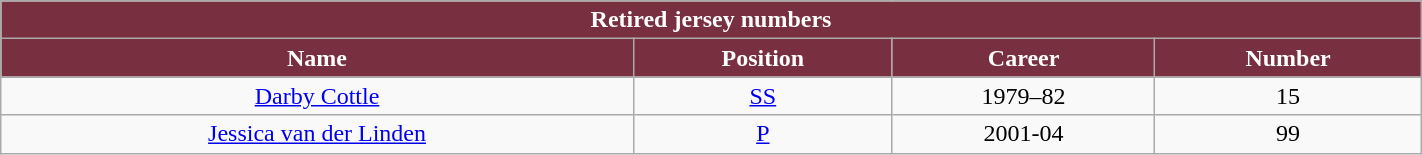<table class="wikitable" style="width:75%;" style="border-collapse: collapse;">
<tr>
<td colspan="4" style= "background:#782F40; color:white; text-align:center;"><strong>Retired jersey numbers</strong></td>
</tr>
<tr>
<th style="background:#782F40; color:white;">Name</th>
<th style="background:#782F40; color:white;">Position</th>
<th style="background:#782F40; color:white;">Career</th>
<th style="background:#782F40; color:white;">Number</th>
</tr>
<tr style="text-align:center;">
<td><a href='#'>Darby Cottle</a></td>
<td><a href='#'>SS</a></td>
<td>1979–82</td>
<td>15</td>
</tr>
<tr style="text-align:center;">
<td><a href='#'>Jessica van der Linden</a></td>
<td><a href='#'>P</a></td>
<td>2001-04</td>
<td>99</td>
</tr>
</table>
